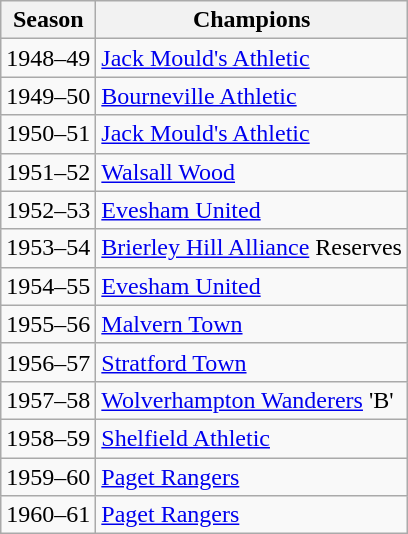<table class="wikitable" style="text-align: left">
<tr>
<th>Season</th>
<th>Champions</th>
</tr>
<tr>
<td>1948–49</td>
<td><a href='#'>Jack Mould's Athletic</a></td>
</tr>
<tr>
<td>1949–50</td>
<td><a href='#'>Bourneville Athletic</a></td>
</tr>
<tr>
<td>1950–51</td>
<td><a href='#'>Jack Mould's Athletic</a></td>
</tr>
<tr>
<td>1951–52</td>
<td><a href='#'>Walsall Wood</a></td>
</tr>
<tr>
<td>1952–53</td>
<td><a href='#'>Evesham United</a></td>
</tr>
<tr>
<td>1953–54</td>
<td><a href='#'>Brierley Hill Alliance</a> Reserves</td>
</tr>
<tr>
<td>1954–55</td>
<td><a href='#'>Evesham United</a></td>
</tr>
<tr>
<td>1955–56</td>
<td><a href='#'>Malvern Town</a></td>
</tr>
<tr>
<td>1956–57</td>
<td><a href='#'>Stratford Town</a></td>
</tr>
<tr>
<td>1957–58</td>
<td><a href='#'>Wolverhampton Wanderers</a> 'B'</td>
</tr>
<tr>
<td>1958–59</td>
<td><a href='#'>Shelfield Athletic</a></td>
</tr>
<tr>
<td>1959–60</td>
<td><a href='#'>Paget Rangers</a></td>
</tr>
<tr>
<td>1960–61</td>
<td><a href='#'>Paget Rangers</a></td>
</tr>
</table>
